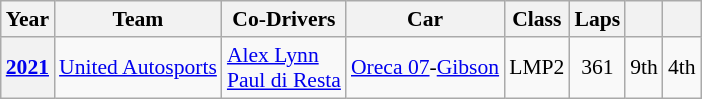<table class="wikitable" style="text-align:center; font-size:90%">
<tr>
<th>Year</th>
<th>Team</th>
<th>Co-Drivers</th>
<th>Car</th>
<th>Class</th>
<th>Laps</th>
<th></th>
<th></th>
</tr>
<tr>
<th><a href='#'>2021</a></th>
<td align="left"> <a href='#'>United Autosports</a></td>
<td align="left"> <a href='#'>Alex Lynn</a><br> <a href='#'>Paul di Resta</a></td>
<td align="left"><a href='#'>Oreca 07</a>-<a href='#'>Gibson</a></td>
<td>LMP2</td>
<td>361</td>
<td>9th</td>
<td>4th</td>
</tr>
</table>
